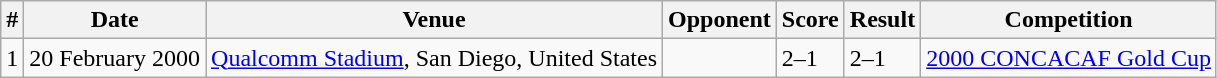<table class="wikitable">
<tr>
<th>#</th>
<th>Date</th>
<th>Venue</th>
<th>Opponent</th>
<th>Score</th>
<th>Result</th>
<th>Competition</th>
</tr>
<tr>
<td>1</td>
<td>20 February 2000</td>
<td><a href='#'>Qualcomm Stadium</a>, San Diego, United States</td>
<td></td>
<td>2–1</td>
<td>2–1</td>
<td><a href='#'>2000 CONCACAF Gold Cup</a></td>
</tr>
</table>
